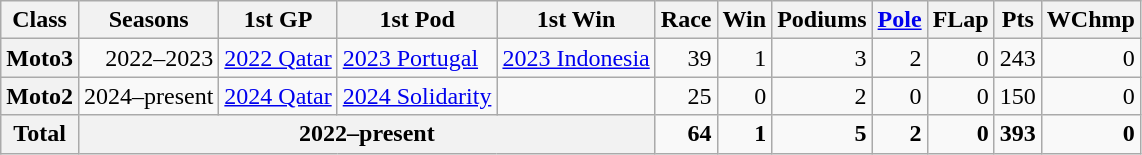<table class="wikitable" style="text-align:right;">
<tr>
<th>Class</th>
<th>Seasons</th>
<th>1st GP</th>
<th>1st Pod</th>
<th>1st Win</th>
<th>Race</th>
<th>Win</th>
<th>Podiums</th>
<th><a href='#'>Pole</a></th>
<th>FLap</th>
<th>Pts</th>
<th>WChmp</th>
</tr>
<tr>
<th>Moto3</th>
<td>2022–2023</td>
<td style="text-align:left;"><a href='#'>2022 Qatar</a></td>
<td style="text-align:left;"><a href='#'>2023 Portugal</a></td>
<td style="text-align:left;"><a href='#'>2023 Indonesia</a></td>
<td>39</td>
<td>1</td>
<td>3</td>
<td>2</td>
<td>0</td>
<td>243</td>
<td>0</td>
</tr>
<tr>
<th>Moto2</th>
<td>2024–present</td>
<td style="text-align:left;"><a href='#'>2024 Qatar</a></td>
<td style="text-align:left;"><a href='#'>2024 Solidarity</a></td>
<td style="text-align:left;"></td>
<td>25</td>
<td>0</td>
<td>2</td>
<td>0</td>
<td>0</td>
<td>150</td>
<td>0</td>
</tr>
<tr>
<th>Total</th>
<th colspan="4">2022–present</th>
<td><strong>64</strong></td>
<td><strong>1</strong></td>
<td><strong>5</strong></td>
<td><strong>2</strong></td>
<td><strong>0</strong></td>
<td><strong>393</strong></td>
<td><strong>0</strong></td>
</tr>
</table>
